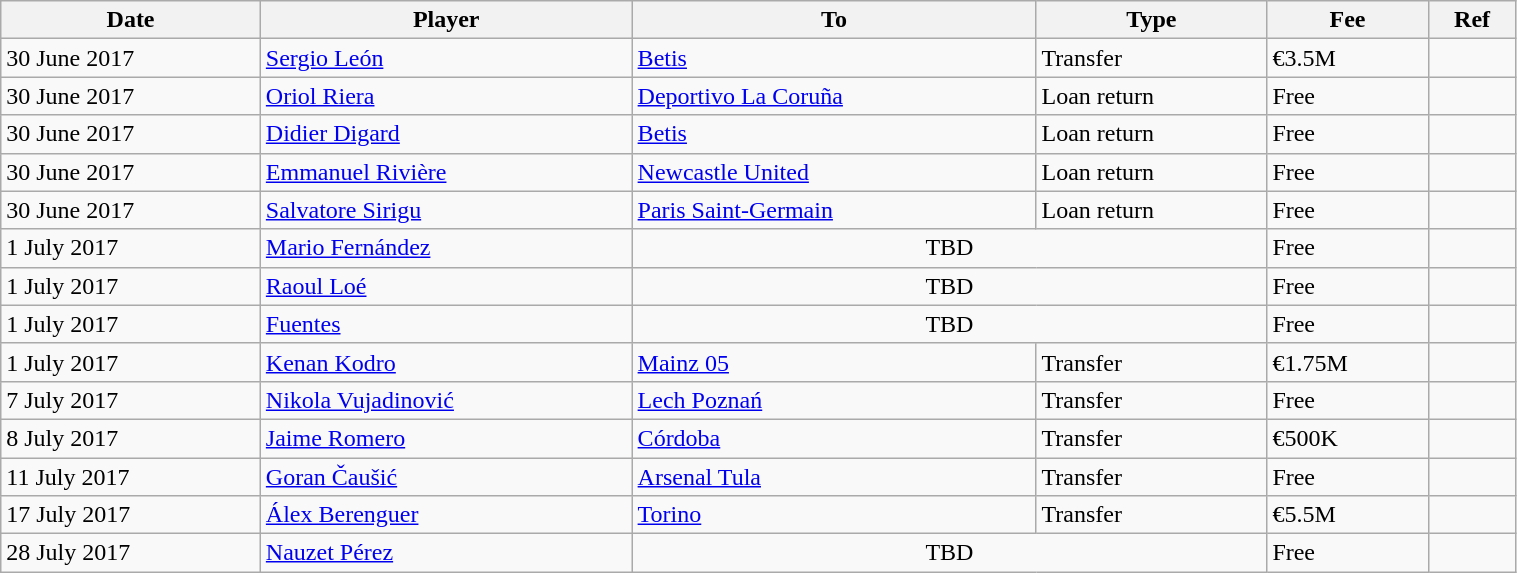<table class="wikitable" style="width:80%;">
<tr>
<th><strong>Date</strong></th>
<th><strong>Player</strong></th>
<th><strong>To</strong></th>
<th><strong>Type</strong></th>
<th><strong>Fee</strong></th>
<th><strong>Ref</strong></th>
</tr>
<tr>
<td>30 June 2017</td>
<td> <a href='#'>Sergio León</a></td>
<td> <a href='#'>Betis</a></td>
<td>Transfer</td>
<td>€3.5M</td>
<td></td>
</tr>
<tr>
<td>30 June 2017</td>
<td> <a href='#'>Oriol Riera</a></td>
<td> <a href='#'>Deportivo La Coruña</a></td>
<td>Loan return</td>
<td>Free</td>
<td></td>
</tr>
<tr>
<td>30 June 2017</td>
<td> <a href='#'>Didier Digard</a></td>
<td> <a href='#'>Betis</a></td>
<td>Loan return</td>
<td>Free</td>
<td></td>
</tr>
<tr>
<td>30 June 2017</td>
<td> <a href='#'>Emmanuel Rivière</a></td>
<td> <a href='#'>Newcastle United</a></td>
<td>Loan return</td>
<td>Free</td>
<td></td>
</tr>
<tr>
<td>30 June 2017</td>
<td> <a href='#'>Salvatore Sirigu</a></td>
<td> <a href='#'>Paris Saint-Germain</a></td>
<td>Loan return</td>
<td>Free</td>
<td></td>
</tr>
<tr>
<td>1 July 2017</td>
<td> <a href='#'>Mario Fernández</a></td>
<td colspan=2 align=center>TBD</td>
<td>Free</td>
<td></td>
</tr>
<tr>
<td>1 July 2017</td>
<td> <a href='#'>Raoul Loé</a></td>
<td colspan=2 align=center>TBD</td>
<td>Free</td>
<td></td>
</tr>
<tr>
<td>1 July 2017</td>
<td> <a href='#'>Fuentes</a></td>
<td colspan=2 align=center>TBD</td>
<td>Free</td>
<td></td>
</tr>
<tr>
<td>1 July 2017</td>
<td> <a href='#'>Kenan Kodro</a></td>
<td> <a href='#'>Mainz 05</a></td>
<td>Transfer</td>
<td>€1.75M</td>
<td></td>
</tr>
<tr>
<td>7 July 2017</td>
<td> <a href='#'>Nikola Vujadinović</a></td>
<td> <a href='#'>Lech Poznań</a></td>
<td>Transfer</td>
<td>Free</td>
<td></td>
</tr>
<tr>
<td>8 July 2017</td>
<td> <a href='#'>Jaime Romero</a></td>
<td> <a href='#'>Córdoba</a></td>
<td>Transfer</td>
<td>€500K</td>
<td></td>
</tr>
<tr>
<td>11 July 2017</td>
<td> <a href='#'>Goran Čaušić</a></td>
<td> <a href='#'>Arsenal Tula</a></td>
<td>Transfer</td>
<td>Free</td>
<td></td>
</tr>
<tr>
<td>17 July 2017</td>
<td> <a href='#'>Álex Berenguer</a></td>
<td> <a href='#'>Torino</a></td>
<td>Transfer</td>
<td>€5.5M</td>
<td></td>
</tr>
<tr>
<td>28 July 2017</td>
<td> <a href='#'>Nauzet Pérez</a></td>
<td colspan=2 align=center>TBD</td>
<td>Free</td>
<td></td>
</tr>
</table>
